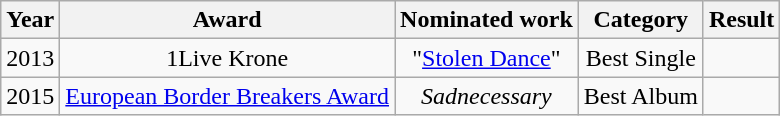<table class="wikitable plainrowheaders" style="text-align:center;">
<tr>
<th>Year</th>
<th>Award</th>
<th>Nominated work</th>
<th>Category</th>
<th>Result</th>
</tr>
<tr>
<td>2013</td>
<td>1Live Krone</td>
<td>"<a href='#'>Stolen Dance</a>"</td>
<td>Best Single</td>
<td></td>
</tr>
<tr>
<td>2015</td>
<td><a href='#'>European Border Breakers Award</a></td>
<td><em>Sadnecessary</em></td>
<td>Best Album</td>
<td></td>
</tr>
</table>
